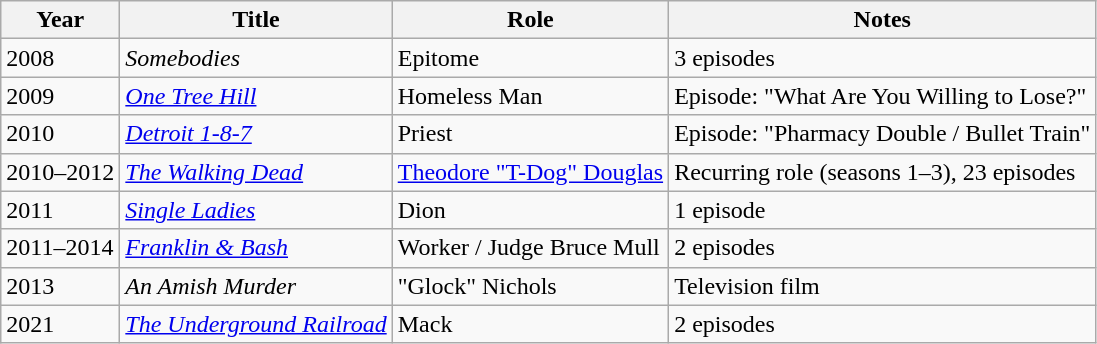<table class="wikitable sortable">
<tr>
<th>Year</th>
<th>Title</th>
<th>Role</th>
<th class="unsortable">Notes</th>
</tr>
<tr>
<td>2008</td>
<td><em>Somebodies</em></td>
<td>Epitome</td>
<td>3 episodes</td>
</tr>
<tr>
<td>2009</td>
<td><em><a href='#'>One Tree Hill</a></em></td>
<td>Homeless Man</td>
<td>Episode: "What Are You Willing to Lose?"</td>
</tr>
<tr>
<td>2010</td>
<td><em><a href='#'>Detroit 1-8-7</a></em></td>
<td>Priest</td>
<td>Episode: "Pharmacy Double / Bullet Train"</td>
</tr>
<tr>
<td>2010–2012</td>
<td><em><a href='#'>The Walking Dead</a></em></td>
<td><a href='#'>Theodore "T-Dog" Douglas</a></td>
<td>Recurring role (seasons 1–3), 23 episodes</td>
</tr>
<tr>
<td>2011</td>
<td><em><a href='#'>Single Ladies</a></em></td>
<td>Dion</td>
<td>1 episode</td>
</tr>
<tr>
<td>2011–2014</td>
<td><em><a href='#'>Franklin & Bash</a></em></td>
<td>Worker / Judge Bruce Mull</td>
<td>2 episodes</td>
</tr>
<tr>
<td>2013</td>
<td><em>An Amish Murder</em></td>
<td>"Glock" Nichols</td>
<td>Television film</td>
</tr>
<tr>
<td>2021</td>
<td><em><a href='#'>The Underground Railroad</a></em></td>
<td>Mack</td>
<td>2 episodes</td>
</tr>
</table>
